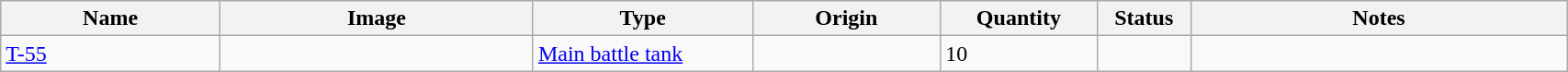<table class="wikitable" style="width:90%;">
<tr>
<th width=14%>Name</th>
<th width=20%>Image</th>
<th width=14%>Type</th>
<th width=12%>Origin</th>
<th width=10%>Quantity</th>
<th width=06%>Status</th>
<th width=24%>Notes</th>
</tr>
<tr>
<td><a href='#'>T-55</a></td>
<td></td>
<td><a href='#'>Main battle tank</a></td>
<td></td>
<td>10</td>
<td></td>
<td></td>
</tr>
</table>
